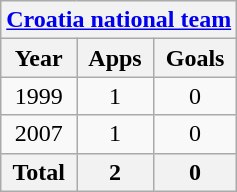<table class="wikitable" style="text-align:center">
<tr>
<th colspan=3><a href='#'>Croatia national team</a></th>
</tr>
<tr>
<th>Year</th>
<th>Apps</th>
<th>Goals</th>
</tr>
<tr>
<td>1999</td>
<td>1</td>
<td>0</td>
</tr>
<tr>
<td>2007</td>
<td>1</td>
<td>0</td>
</tr>
<tr>
<th>Total</th>
<th>2</th>
<th>0</th>
</tr>
</table>
